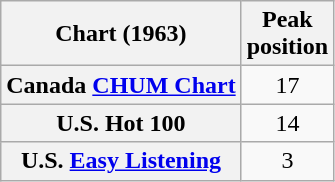<table class="wikitable plainrowheaders sortable" style="text-align:center;" border="1">
<tr>
<th scope="col">Chart (1963)</th>
<th scope="col">Peak<br>position</th>
</tr>
<tr>
<th scope="row">Canada <a href='#'>CHUM Chart</a></th>
<td>17</td>
</tr>
<tr>
<th scope="row">U.S. Hot 100</th>
<td>14</td>
</tr>
<tr>
<th scope="row">U.S. <a href='#'>Easy Listening</a></th>
<td>3</td>
</tr>
</table>
